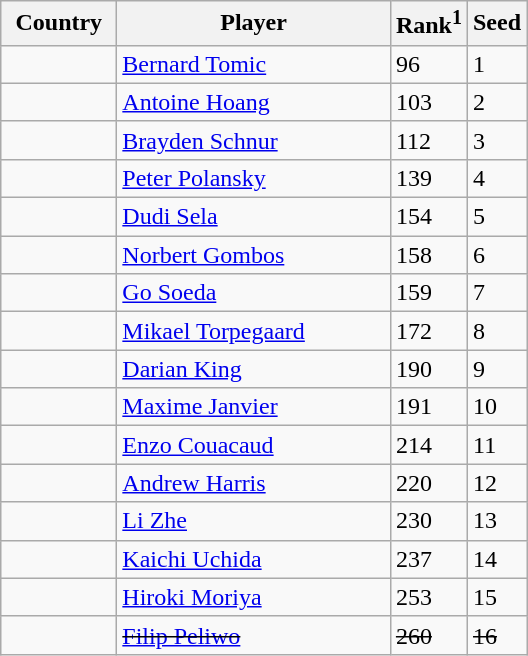<table class="sortable wikitable">
<tr>
<th style="width:70px;">Country</th>
<th style="width:175px;">Player</th>
<th>Rank<sup>1</sup></th>
<th>Seed</th>
</tr>
<tr>
<td></td>
<td><a href='#'>Bernard Tomic</a></td>
<td>96</td>
<td>1</td>
</tr>
<tr>
<td></td>
<td><a href='#'>Antoine Hoang</a></td>
<td>103</td>
<td>2</td>
</tr>
<tr>
<td></td>
<td><a href='#'>Brayden Schnur</a></td>
<td>112</td>
<td>3</td>
</tr>
<tr>
<td></td>
<td><a href='#'>Peter Polansky</a></td>
<td>139</td>
<td>4</td>
</tr>
<tr>
<td></td>
<td><a href='#'>Dudi Sela</a></td>
<td>154</td>
<td>5</td>
</tr>
<tr>
<td></td>
<td><a href='#'>Norbert Gombos</a></td>
<td>158</td>
<td>6</td>
</tr>
<tr>
<td></td>
<td><a href='#'>Go Soeda</a></td>
<td>159</td>
<td>7</td>
</tr>
<tr>
<td></td>
<td><a href='#'>Mikael Torpegaard</a></td>
<td>172</td>
<td>8</td>
</tr>
<tr>
<td></td>
<td><a href='#'>Darian King</a></td>
<td>190</td>
<td>9</td>
</tr>
<tr>
<td></td>
<td><a href='#'>Maxime Janvier</a></td>
<td>191</td>
<td>10</td>
</tr>
<tr>
<td></td>
<td><a href='#'>Enzo Couacaud</a></td>
<td>214</td>
<td>11</td>
</tr>
<tr>
<td></td>
<td><a href='#'>Andrew Harris</a></td>
<td>220</td>
<td>12</td>
</tr>
<tr>
<td></td>
<td><a href='#'>Li Zhe</a></td>
<td>230</td>
<td>13</td>
</tr>
<tr>
<td></td>
<td><a href='#'>Kaichi Uchida</a></td>
<td>237</td>
<td>14</td>
</tr>
<tr>
<td></td>
<td><a href='#'>Hiroki Moriya</a></td>
<td>253</td>
<td>15</td>
</tr>
<tr>
<td><s></s></td>
<td><s><a href='#'>Filip Peliwo</a></s></td>
<td><s>260</s></td>
<td><s>16</s></td>
</tr>
</table>
